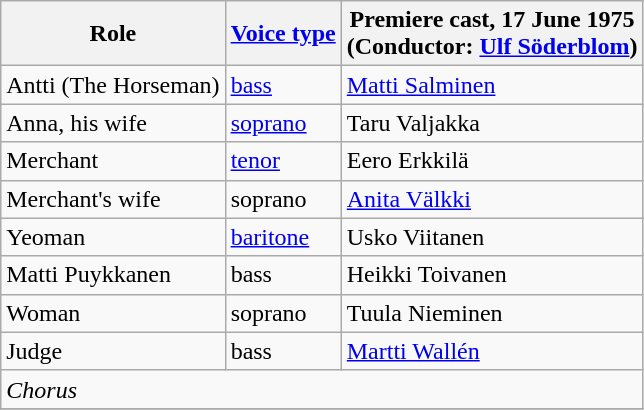<table class="wikitable">
<tr>
<th>Role</th>
<th><a href='#'>Voice type</a></th>
<th>Premiere cast, 17 June 1975<br>(Conductor: <a href='#'>Ulf Söderblom</a>)</th>
</tr>
<tr>
<td>Antti (The Horseman)</td>
<td><a href='#'>bass</a></td>
<td><a href='#'>Matti Salminen</a></td>
</tr>
<tr>
<td>Anna, his wife</td>
<td><a href='#'>soprano</a></td>
<td>Taru Valjakka</td>
</tr>
<tr>
<td>Merchant</td>
<td><a href='#'>tenor</a></td>
<td>Eero Erkkilä</td>
</tr>
<tr>
<td>Merchant's wife</td>
<td>soprano</td>
<td><a href='#'>Anita Välkki</a></td>
</tr>
<tr>
<td>Yeoman</td>
<td><a href='#'>baritone</a></td>
<td>Usko Viitanen</td>
</tr>
<tr>
<td>Matti Puykkanen</td>
<td>bass</td>
<td>Heikki Toivanen</td>
</tr>
<tr>
<td>Woman</td>
<td>soprano</td>
<td>Tuula Nieminen</td>
</tr>
<tr>
<td>Judge</td>
<td>bass</td>
<td><a href='#'>Martti Wallén</a></td>
</tr>
<tr>
<td colspan="3"><em>Chorus</em></td>
</tr>
<tr>
</tr>
</table>
